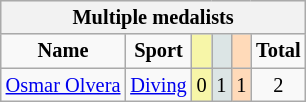<table class="wikitable" style="font-size:85%;float:center;text-align:center">
<tr style="background:#efefef;">
<th colspan=7>Multiple medalists</th>
</tr>
<tr align=center>
<td><strong>Name</strong></td>
<td><strong>Sport</strong></td>
<td style="background:#f7f6a8;"></td>
<td style="background:#dce5e5;"></td>
<td style="background:#ffdab9;"></td>
<td><strong>Total</strong></td>
</tr>
<tr align=center>
<td><a href='#'>Osmar Olvera</a></td>
<td><a href='#'>Diving</a></td>
<td style="background:#f7f6a8;">0</td>
<td style="background:#dce5e5;">1</td>
<td style="background:#ffdab9;">1</td>
<td>2</td>
</tr>
</table>
